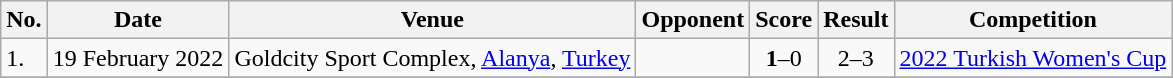<table class="wikitable">
<tr>
<th>No.</th>
<th>Date</th>
<th>Venue</th>
<th>Opponent</th>
<th>Score</th>
<th>Result</th>
<th>Competition</th>
</tr>
<tr>
<td>1.</td>
<td>19 February 2022</td>
<td>Goldcity Sport Complex, <a href='#'>Alanya</a>, <a href='#'>Turkey</a></td>
<td></td>
<td align=center><strong>1</strong>–0</td>
<td align=center>2–3</td>
<td><a href='#'>2022 Turkish Women's Cup</a></td>
</tr>
<tr>
</tr>
</table>
